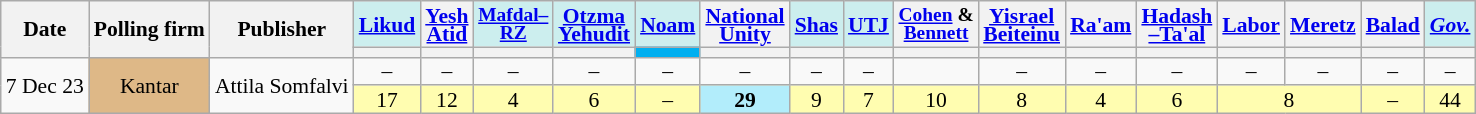<table class="wikitable sortable" style=text-align:center;font-size:90%;line-height:12px>
<tr>
<th rowspan=2>Date</th>
<th rowspan=2>Polling firm</th>
<th rowspan=2>Publisher</th>
<th style=background:#cee><a href='#'>Likud</a></th>
<th><a href='#'>Yesh<br>Atid</a></th>
<th style=background:#cee;font-size:90%><a href='#'>Mafdal–<br>RZ</a></th>
<th style=background:#cee><a href='#'>Otzma<br>Yehudit</a></th>
<th style=background:#cee><a href='#'>Noam</a></th>
<th><a href='#'>National<br>Unity</a></th>
<th style=background:#cee><a href='#'>Shas</a></th>
<th style=background:#cee><a href='#'>UTJ</a></th>
<th style=font-size:90%><a href='#'>Cohen</a> &<br><a href='#'>Bennett</a></th>
<th><a href='#'>Yisrael<br>Beiteinu</a></th>
<th><a href='#'>Ra'am</a></th>
<th><a href='#'>Hadash<br>–Ta'al</a></th>
<th><a href='#'>Labor</a></th>
<th><a href='#'>Meretz</a></th>
<th><a href='#'>Balad</a></th>
<th style=background:#cee><a href='#'><em>Gov.</em></a></th>
</tr>
<tr>
<th style=background:></th>
<th style=background:></th>
<th style=background:></th>
<th style=background:></th>
<th style=background:#01AFF0></th>
<th style=background:></th>
<th style=background:></th>
<th style=background:></th>
<th style=background:></th>
<th style=background:></th>
<th style=background:></th>
<th style=background:></th>
<th style=background:></th>
<th style=background:></th>
<th style=background:></th>
<th style=background:></th>
</tr>
<tr>
<td rowspan=2 data-sort-value=2023-12-07>7 Dec 23</td>
<td rowspan=2 style=background:burlywood>Kantar</td>
<td rowspan=2>Attila Somfalvi</td>
<td>–					</td>
<td>–					</td>
<td>–					</td>
<td>–					</td>
<td>–					</td>
<td>–					</td>
<td>–					</td>
<td>–					</td>
<td>			</td>
<td>–					</td>
<td>–					</td>
<td>–					</td>
<td>–					</td>
<td>–					</td>
<td>–					</td>
<td>–					</td>
</tr>
<tr style=background:#fffdb0>
<td>17					</td>
<td>12					</td>
<td>4					</td>
<td>6					</td>
<td>–					</td>
<td style=background:#B2EDFB><strong>29</strong>	</td>
<td>9					</td>
<td>7					</td>
<td>10					</td>
<td>8					</td>
<td>4					</td>
<td>6					</td>
<td colspan=2>8		</td>
<td>–					</td>
<td>44					</td>
</tr>
</table>
